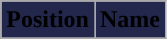<table class="wikitable">
<tr>
<th style="background:#22274B; ">Position</th>
<th style="background:#22274B; ">Name</th>
</tr>
<tr>
</tr>
</table>
